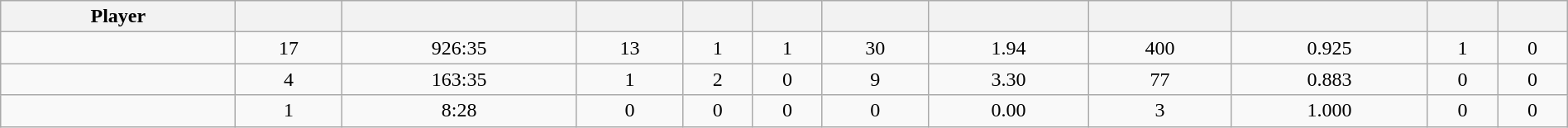<table class="wikitable sortable" style="width:100%; text-align:center;">
<tr>
<th>Player</th>
<th></th>
<th></th>
<th></th>
<th></th>
<th></th>
<th></th>
<th></th>
<th></th>
<th></th>
<th></th>
<th></th>
</tr>
<tr>
<td></td>
<td>17</td>
<td>926:35</td>
<td>13</td>
<td>1</td>
<td>1</td>
<td>30</td>
<td>1.94</td>
<td>400</td>
<td>0.925</td>
<td>1</td>
<td>0</td>
</tr>
<tr>
<td></td>
<td>4</td>
<td>163:35</td>
<td>1</td>
<td>2</td>
<td>0</td>
<td>9</td>
<td>3.30</td>
<td>77</td>
<td>0.883</td>
<td>0</td>
<td>0</td>
</tr>
<tr>
<td></td>
<td>1</td>
<td>8:28</td>
<td>0</td>
<td>0</td>
<td>0</td>
<td>0</td>
<td>0.00</td>
<td>3</td>
<td>1.000</td>
<td>0</td>
<td>0</td>
</tr>
</table>
